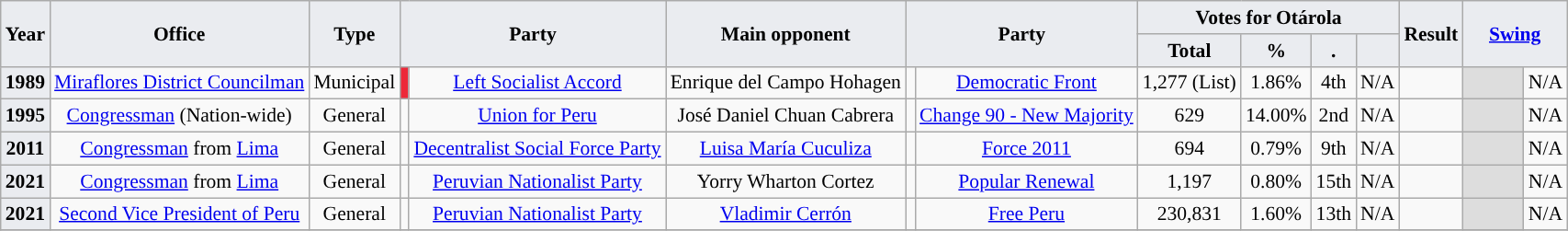<table class="wikitable" style="font-size:90%; text-align:center;">
<tr>
<th style="background-color:#EAECF0;" rowspan=2>Year</th>
<th style="background-color:#EAECF0;" rowspan=2>Office</th>
<th style="background-color:#EAECF0;" rowspan=2>Type</th>
<th style="background-color:#EAECF0;" colspan=2 rowspan=2>Party</th>
<th style="background-color:#EAECF0;" rowspan=2>Main opponent</th>
<th style="background-color:#EAECF0;" colspan=2 rowspan=2>Party</th>
<th style="background-color:#EAECF0;" colspan=4>Votes for Otárola</th>
<th style="background-color:#EAECF0;" rowspan=2>Result</th>
<th style="background-color:#EAECF0;" colspan=2 rowspan=2><a href='#'>Swing</a></th>
</tr>
<tr>
<th style="background-color:#EAECF0;">Total</th>
<th style="background-color:#EAECF0;">%</th>
<th style="background-color:#EAECF0;">.</th>
<th style="background-color:#EAECF0;"></th>
</tr>
<tr>
<th style="background-color:#EAECF0;">1989</th>
<td><a href='#'>Miraflores District Councilman</a></td>
<td>Municipal</td>
<td style="background-color:#ED2839;"></td>
<td><a href='#'>Left Socialist Accord</a></td>
<td>Enrique del Campo Hohagen</td>
<td style="background-color:"></td>
<td><a href='#'>Democratic Front</a></td>
<td>1,277 (List)</td>
<td>1.86%</td>
<td>4th</td>
<td>N/A</td>
<td></td>
<td style="background-color:#dddddd;"></td>
<td colspan=2>N/A</td>
</tr>
<tr>
<th style="background-color:#EAECF0;">1995</th>
<td><a href='#'>Congressman</a> (Nation-wide)</td>
<td>General</td>
<td style="background-color:"></td>
<td><a href='#'>Union for Peru</a></td>
<td>José Daniel Chuan Cabrera</td>
<td style="background-color:"></td>
<td><a href='#'>Change 90 - New Majority</a></td>
<td>629</td>
<td>14.00%</td>
<td>2nd</td>
<td>N/A</td>
<td></td>
<td style="background-color:#dddddd;"></td>
<td colspan=2>N/A</td>
</tr>
<tr>
<th style="background-color:#EAECF0;">2011</th>
<td><a href='#'>Congressman</a> from <a href='#'>Lima</a></td>
<td>General</td>
<td style="background-color:"></td>
<td><a href='#'>Decentralist Social Force Party</a></td>
<td><a href='#'>Luisa María Cuculiza</a></td>
<td style="background-color:"></td>
<td><a href='#'>Force 2011</a></td>
<td>694</td>
<td>0.79%</td>
<td>9th</td>
<td>N/A</td>
<td></td>
<td style="background-color:#dddddd;"></td>
<td colspan=2>N/A</td>
</tr>
<tr>
<th style="background-color:#EAECF0;">2021</th>
<td><a href='#'>Congressman</a> from <a href='#'>Lima</a></td>
<td>General</td>
<td style="background-color:"></td>
<td><a href='#'>Peruvian Nationalist Party</a></td>
<td>Yorry Wharton Cortez</td>
<td style="background-color:"></td>
<td><a href='#'>Popular Renewal</a></td>
<td>1,197</td>
<td>0.80%</td>
<td>15th</td>
<td>N/A</td>
<td></td>
<td style="background-color:#dddddd;"></td>
<td colspan=2>N/A</td>
</tr>
<tr>
<th style="background-color:#EAECF0;">2021</th>
<td><a href='#'>Second Vice President of Peru</a></td>
<td>General</td>
<td style="background-color:"></td>
<td><a href='#'>Peruvian Nationalist Party</a></td>
<td><a href='#'>Vladimir Cerrón</a></td>
<td style="background-color:"></td>
<td><a href='#'>Free Peru</a></td>
<td>230,831</td>
<td>1.60%</td>
<td>13th</td>
<td>N/A</td>
<td></td>
<td style="background-color:#dddddd;"></td>
<td colspan=2>N/A</td>
</tr>
<tr>
</tr>
</table>
